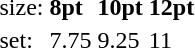<table style="margin-left:40px;">
<tr>
<td>size:</td>
<td><strong>8pt</strong></td>
<td><strong>10pt</strong></td>
<td><strong>12pt</strong></td>
</tr>
<tr>
<td>set:</td>
<td>7.75</td>
<td>9.25</td>
<td>11</td>
</tr>
</table>
